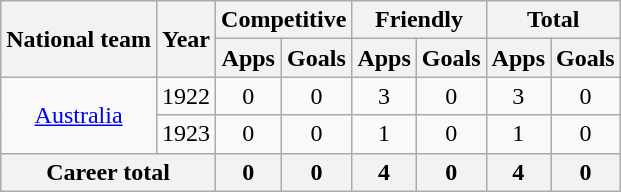<table class="wikitable" style="text-align:center">
<tr>
<th rowspan="2">National team</th>
<th rowspan="2">Year</th>
<th colspan="2">Competitive</th>
<th colspan="2">Friendly</th>
<th colspan="2">Total</th>
</tr>
<tr>
<th>Apps</th>
<th>Goals</th>
<th>Apps</th>
<th>Goals</th>
<th>Apps</th>
<th>Goals</th>
</tr>
<tr>
<td rowspan="2"><a href='#'>Australia</a></td>
<td>1922</td>
<td>0</td>
<td>0</td>
<td>3</td>
<td>0</td>
<td>3</td>
<td>0</td>
</tr>
<tr>
<td>1923</td>
<td>0</td>
<td>0</td>
<td>1</td>
<td>0</td>
<td>1</td>
<td>0</td>
</tr>
<tr>
<th colspan="2">Career total</th>
<th>0</th>
<th>0</th>
<th>4</th>
<th>0</th>
<th>4</th>
<th>0</th>
</tr>
</table>
